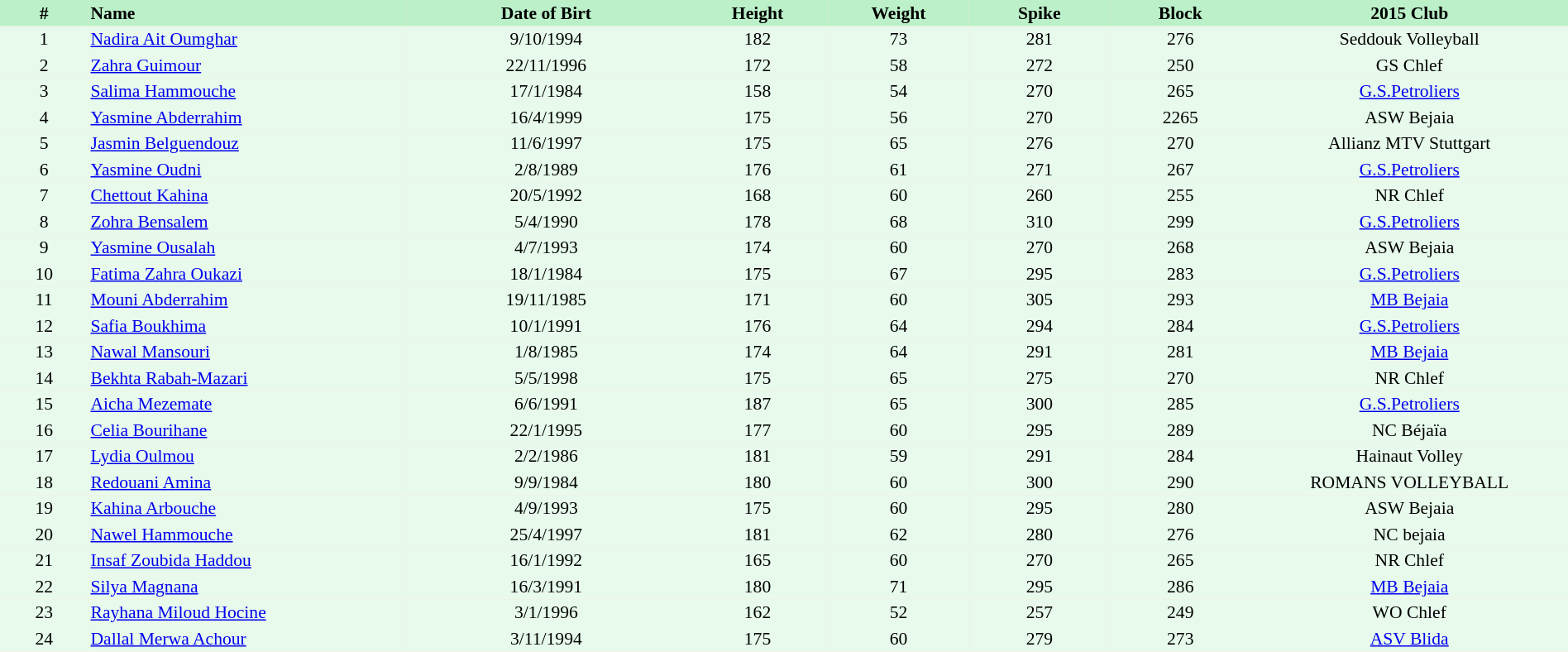<table border=0 cellpadding=2 cellspacing=0  |- bgcolor=#FFECCE style="text-align:center; font-size:90%;" width=100%>
<tr bgcolor=#BBF0C9>
<th width=5%>#</th>
<th width=18% align=left>Name</th>
<th width=16%>Date of Birt</th>
<th width=8%>Height</th>
<th width=8%>Weight</th>
<th width=8%>Spike</th>
<th width=8%>Block</th>
<th width=18%>2015 Club</th>
</tr>
<tr bgcolor=#E7FAEC>
<td>1</td>
<td align=left><a href='#'>Nadira Ait Oumghar</a></td>
<td>9/10/1994</td>
<td>182</td>
<td>73</td>
<td>281</td>
<td>276</td>
<td>Seddouk Volleyball</td>
</tr>
<tr bgcolor=#E7FAEC>
<td>2</td>
<td align=left><a href='#'>Zahra Guimour</a></td>
<td>22/11/1996</td>
<td>172</td>
<td>58</td>
<td>272</td>
<td>250</td>
<td>GS Chlef</td>
</tr>
<tr bgcolor=#E7FAEC>
<td>3</td>
<td align=left><a href='#'>Salima Hammouche</a></td>
<td>17/1/1984</td>
<td>158</td>
<td>54</td>
<td>270</td>
<td>265</td>
<td><a href='#'>G.S.Petroliers</a></td>
</tr>
<tr bgcolor=#E7FAEC>
<td>4</td>
<td align=left><a href='#'>Yasmine Abderrahim</a></td>
<td>16/4/1999</td>
<td>175</td>
<td>56</td>
<td>270</td>
<td>2265</td>
<td>ASW Bejaia</td>
</tr>
<tr bgcolor=#E7FAEC>
<td>5</td>
<td align=left><a href='#'>Jasmin Belguendouz</a></td>
<td>11/6/1997</td>
<td>175</td>
<td>65</td>
<td>276</td>
<td>270</td>
<td>Allianz MTV Stuttgart</td>
</tr>
<tr bgcolor=#E7FAEC>
<td>6</td>
<td align=left><a href='#'>Yasmine Oudni</a></td>
<td>2/8/1989</td>
<td>176</td>
<td>61</td>
<td>271</td>
<td>267</td>
<td><a href='#'>G.S.Petroliers</a></td>
</tr>
<tr bgcolor=#E7FAEC>
<td>7</td>
<td align=left><a href='#'>Chettout Kahina</a></td>
<td>20/5/1992</td>
<td>168</td>
<td>60</td>
<td>260</td>
<td>255</td>
<td>NR Chlef</td>
</tr>
<tr bgcolor=#E7FAEC>
<td>8</td>
<td align=left><a href='#'>Zohra Bensalem</a></td>
<td>5/4/1990</td>
<td>178</td>
<td>68</td>
<td>310</td>
<td>299</td>
<td><a href='#'>G.S.Petroliers</a></td>
</tr>
<tr bgcolor=#E7FAEC>
<td>9</td>
<td align=left><a href='#'>Yasmine Ousalah</a></td>
<td>4/7/1993</td>
<td>174</td>
<td>60</td>
<td>270</td>
<td>268</td>
<td>ASW Bejaia</td>
</tr>
<tr bgcolor=#E7FAEC>
<td>10</td>
<td align=left><a href='#'>Fatima Zahra Oukazi</a></td>
<td>18/1/1984</td>
<td>175</td>
<td>67</td>
<td>295</td>
<td>283</td>
<td><a href='#'>G.S.Petroliers</a></td>
</tr>
<tr bgcolor=#E7FAEC>
<td>11</td>
<td align=left><a href='#'>Mouni Abderrahim</a></td>
<td>19/11/1985</td>
<td>171</td>
<td>60</td>
<td>305</td>
<td>293</td>
<td><a href='#'>MB Bejaia</a></td>
</tr>
<tr bgcolor=#E7FAEC>
<td>12</td>
<td align=left><a href='#'>Safia Boukhima</a></td>
<td>10/1/1991</td>
<td>176</td>
<td>64</td>
<td>294</td>
<td>284</td>
<td><a href='#'>G.S.Petroliers</a></td>
</tr>
<tr bgcolor=#E7FAEC>
<td>13</td>
<td align=left><a href='#'>Nawal Mansouri</a></td>
<td>1/8/1985</td>
<td>174</td>
<td>64</td>
<td>291</td>
<td>281</td>
<td><a href='#'>MB Bejaia</a></td>
</tr>
<tr bgcolor=#E7FAEC>
<td>14</td>
<td align=left><a href='#'>Bekhta Rabah-Mazari</a></td>
<td>5/5/1998</td>
<td>175</td>
<td>65</td>
<td>275</td>
<td>270</td>
<td>NR Chlef</td>
</tr>
<tr bgcolor=#E7FAEC>
<td>15</td>
<td align=left><a href='#'>Aicha Mezemate</a></td>
<td>6/6/1991</td>
<td>187</td>
<td>65</td>
<td>300</td>
<td>285</td>
<td><a href='#'>G.S.Petroliers</a></td>
</tr>
<tr bgcolor=#E7FAEC>
<td>16</td>
<td align=left><a href='#'>Celia Bourihane</a></td>
<td>22/1/1995</td>
<td>177</td>
<td>60</td>
<td>295</td>
<td>289</td>
<td>NC Béjaïa</td>
</tr>
<tr bgcolor=#E7FAEC>
<td>17</td>
<td align=left><a href='#'>Lydia Oulmou</a></td>
<td>2/2/1986</td>
<td>181</td>
<td>59</td>
<td>291</td>
<td>284</td>
<td>Hainaut Volley</td>
</tr>
<tr bgcolor=#E7FAEC>
<td>18</td>
<td align=left><a href='#'>Redouani Amina</a></td>
<td>9/9/1984</td>
<td>180</td>
<td>60</td>
<td>300</td>
<td>290</td>
<td>ROMANS VOLLEYBALL</td>
</tr>
<tr bgcolor=#E7FAEC>
<td>19</td>
<td align=left><a href='#'>Kahina Arbouche</a></td>
<td>4/9/1993</td>
<td>175</td>
<td>60</td>
<td>295</td>
<td>280</td>
<td>ASW Bejaia</td>
</tr>
<tr bgcolor=#E7FAEC>
<td>20</td>
<td align=left><a href='#'>Nawel Hammouche</a></td>
<td>25/4/1997</td>
<td>181</td>
<td>62</td>
<td>280</td>
<td>276</td>
<td>NC bejaia</td>
</tr>
<tr bgcolor=#E7FAEC>
<td>21</td>
<td align=left><a href='#'>Insaf Zoubida Haddou</a></td>
<td>16/1/1992</td>
<td>165</td>
<td>60</td>
<td>270</td>
<td>265</td>
<td>NR Chlef</td>
</tr>
<tr bgcolor=#E7FAEC>
<td>22</td>
<td align=left><a href='#'>Silya Magnana</a></td>
<td>16/3/1991</td>
<td>180</td>
<td>71</td>
<td>295</td>
<td>286</td>
<td><a href='#'>MB Bejaia</a></td>
</tr>
<tr bgcolor=#E7FAEC>
<td>23</td>
<td align=left><a href='#'>Rayhana Miloud Hocine</a></td>
<td>3/1/1996</td>
<td>162</td>
<td>52</td>
<td>257</td>
<td>249</td>
<td>WO Chlef</td>
</tr>
<tr bgcolor=#E7FAEC>
<td>24</td>
<td align=left><a href='#'>Dallal Merwa Achour</a></td>
<td>3/11/1994</td>
<td>175</td>
<td>60</td>
<td>279</td>
<td>273</td>
<td><a href='#'>ASV Blida</a></td>
</tr>
<tr bgcolor=#E7FAEC>
</tr>
</table>
